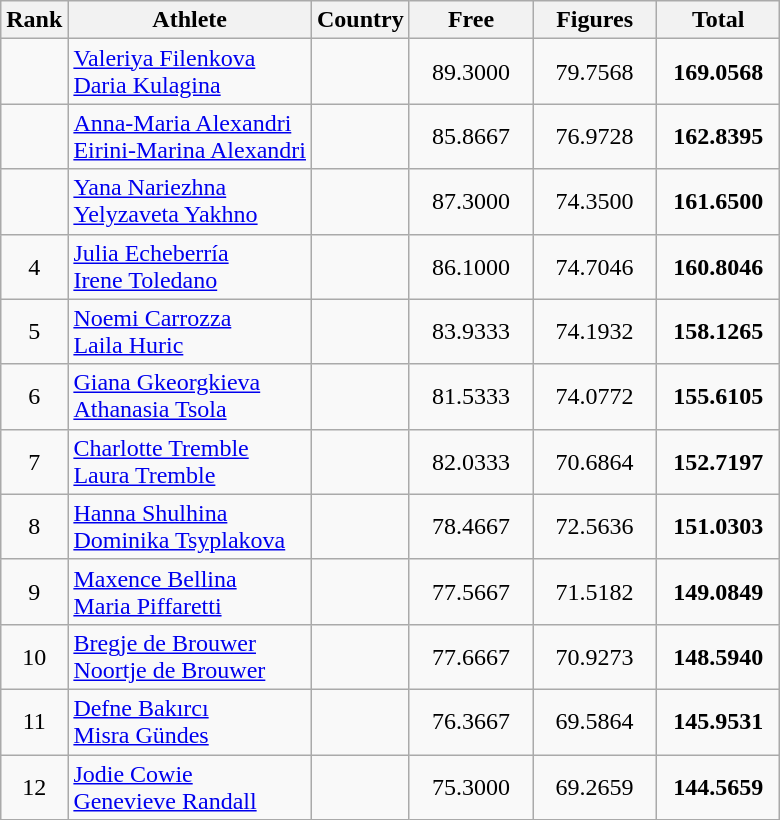<table class="wikitable sortable" style="text-align:center">
<tr>
<th>Rank</th>
<th>Athlete</th>
<th>Country</th>
<th width=75>Free</th>
<th width=75>Figures</th>
<th width=75>Total</th>
</tr>
<tr>
<td></td>
<td align=left><a href='#'>Valeriya Filenkova</a><br><a href='#'>Daria Kulagina</a></td>
<td align=left></td>
<td>89.3000</td>
<td>79.7568</td>
<td><strong>169.0568</strong></td>
</tr>
<tr>
<td></td>
<td align=left><a href='#'>Anna-Maria Alexandri</a><br><a href='#'>Eirini-Marina Alexandri</a></td>
<td align=left></td>
<td>85.8667</td>
<td>76.9728</td>
<td><strong>162.8395</strong></td>
</tr>
<tr>
<td></td>
<td align=left><a href='#'>Yana Nariezhna</a><br><a href='#'>Yelyzaveta Yakhno</a></td>
<td align=left></td>
<td>87.3000</td>
<td>74.3500</td>
<td><strong>161.6500</strong></td>
</tr>
<tr>
<td>4</td>
<td align=left><a href='#'>Julia Echeberría</a><br><a href='#'>Irene Toledano</a></td>
<td align=left></td>
<td>86.1000</td>
<td>74.7046</td>
<td><strong>160.8046</strong></td>
</tr>
<tr>
<td>5</td>
<td align=left><a href='#'>Noemi Carrozza</a><br><a href='#'>Laila Huric</a></td>
<td align=left></td>
<td>83.9333</td>
<td>74.1932</td>
<td><strong>158.1265</strong></td>
</tr>
<tr>
<td>6</td>
<td align=left><a href='#'>Giana Gkeorgkieva</a><br><a href='#'>Athanasia Tsola</a></td>
<td align=left></td>
<td>81.5333</td>
<td>74.0772</td>
<td><strong>155.6105</strong></td>
</tr>
<tr>
<td>7</td>
<td align=left><a href='#'>Charlotte Tremble</a><br><a href='#'>Laura Tremble</a></td>
<td align=left></td>
<td>82.0333</td>
<td>70.6864</td>
<td><strong>152.7197</strong></td>
</tr>
<tr>
<td>8</td>
<td align=left><a href='#'>Hanna Shulhina</a><br><a href='#'>Dominika Tsyplakova</a></td>
<td align=left></td>
<td>78.4667</td>
<td>72.5636</td>
<td><strong>151.0303</strong></td>
</tr>
<tr>
<td>9</td>
<td align=left><a href='#'>Maxence Bellina</a><br><a href='#'>Maria Piffaretti</a></td>
<td align=left></td>
<td>77.5667</td>
<td>71.5182</td>
<td><strong>149.0849</strong></td>
</tr>
<tr>
<td>10</td>
<td align=left><a href='#'>Bregje de Brouwer</a><br><a href='#'>Noortje de Brouwer</a></td>
<td align=left></td>
<td>77.6667</td>
<td>70.9273</td>
<td><strong>148.5940</strong></td>
</tr>
<tr>
<td>11</td>
<td align=left><a href='#'>Defne Bakırcı</a><br><a href='#'>Misra Gündes</a></td>
<td align=left></td>
<td>76.3667</td>
<td>69.5864</td>
<td><strong>145.9531</strong></td>
</tr>
<tr>
<td>12</td>
<td align=left><a href='#'>Jodie Cowie</a><br><a href='#'>Genevieve Randall</a></td>
<td align=left></td>
<td>75.3000</td>
<td>69.2659</td>
<td><strong>144.5659</strong></td>
</tr>
</table>
